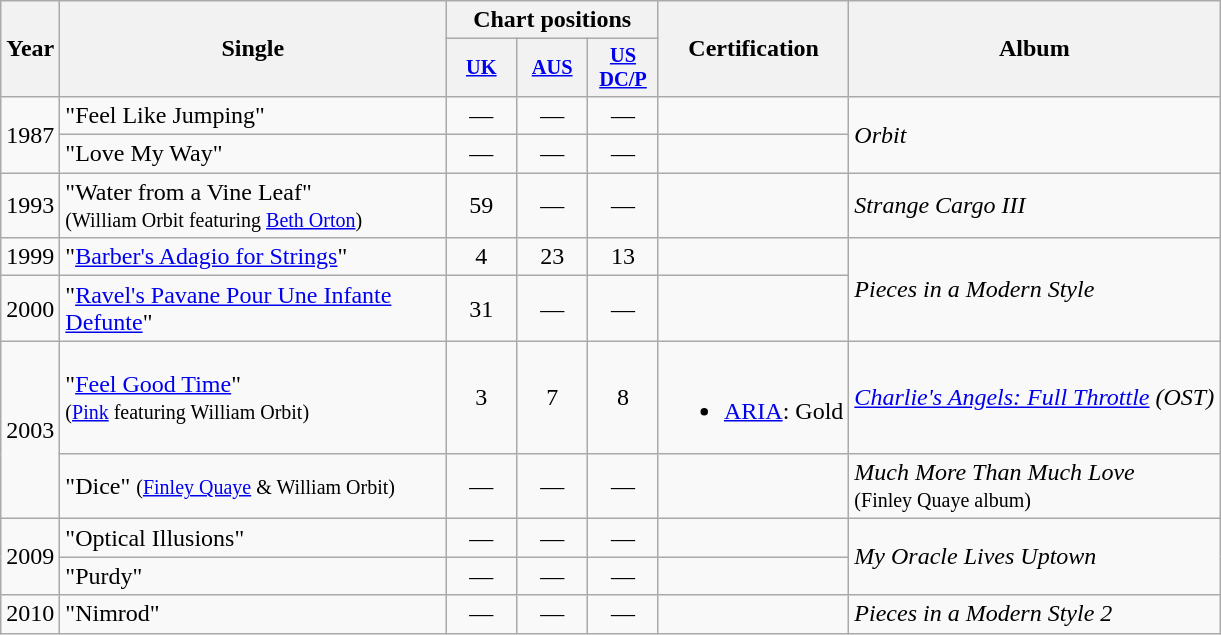<table class="wikitable" style=text-align:center;>
<tr>
<th rowspan="2">Year</th>
<th rowspan="2" style="width:250px;">Single</th>
<th colspan="3">Chart positions</th>
<th rowspan="2">Certification</th>
<th rowspan="2">Album</th>
</tr>
<tr>
<th style="width:3em;font-size:85%;"><a href='#'>UK</a> <br></th>
<th style="width:3em;font-size:85%;"><a href='#'>AUS</a> <br></th>
<th style="width:3em;font-size:85%;"><a href='#'>US DC/P</a> <br></th>
</tr>
<tr>
<td rowspan="2">1987</td>
<td align="left">"Feel Like Jumping"</td>
<td>—</td>
<td>—</td>
<td>—</td>
<td></td>
<td style="text-align:left;" rowspan="2"><em>Orbit</em></td>
</tr>
<tr>
<td align="left">"Love My Way"</td>
<td>—</td>
<td>—</td>
<td>—</td>
<td></td>
</tr>
<tr>
<td>1993</td>
<td align="left">"Water from a Vine Leaf" <br><small>(William Orbit featuring <a href='#'>Beth Orton</a>)</small></td>
<td>59</td>
<td>—</td>
<td>—</td>
<td></td>
<td align="left"><em>Strange Cargo III</em></td>
</tr>
<tr>
<td>1999</td>
<td align="left">"<a href='#'>Barber's Adagio for Strings</a>"</td>
<td>4</td>
<td>23</td>
<td>13</td>
<td></td>
<td style="text-align:left;" rowspan="2"><em>Pieces in a Modern Style</em></td>
</tr>
<tr>
<td>2000</td>
<td align="left">"<a href='#'>Ravel's Pavane Pour Une Infante Defunte</a>"</td>
<td>31</td>
<td>—</td>
<td>—</td>
<td></td>
</tr>
<tr>
<td rowspan="2">2003</td>
<td align="left">"<a href='#'>Feel Good Time</a>" <br><small>(<a href='#'>Pink</a> featuring William Orbit)</small></td>
<td>3</td>
<td>7</td>
<td>8</td>
<td><br><ul><li><a href='#'>ARIA</a>: Gold</li></ul></td>
<td align="left"><em><a href='#'>Charlie's Angels: Full Throttle</a> (OST)</em></td>
</tr>
<tr>
<td align="left">"Dice" <small>(<a href='#'>Finley Quaye</a> & William Orbit)</small></td>
<td>—</td>
<td>—</td>
<td>—</td>
<td></td>
<td align="left"><em>Much More Than Much Love</em> <br><small>(Finley Quaye album)</small></td>
</tr>
<tr>
<td rowspan="2">2009</td>
<td align="left">"Optical Illusions"</td>
<td>—</td>
<td>—</td>
<td>—</td>
<td></td>
<td style="text-align:left;" rowspan="2"><em>My Oracle Lives Uptown</em></td>
</tr>
<tr>
<td align="left">"Purdy"</td>
<td>—</td>
<td>—</td>
<td>—</td>
<td></td>
</tr>
<tr>
<td>2010</td>
<td align="left">"Nimrod"</td>
<td>—</td>
<td>—</td>
<td>—</td>
<td></td>
<td align="left"><em>Pieces in a Modern Style 2</em></td>
</tr>
</table>
